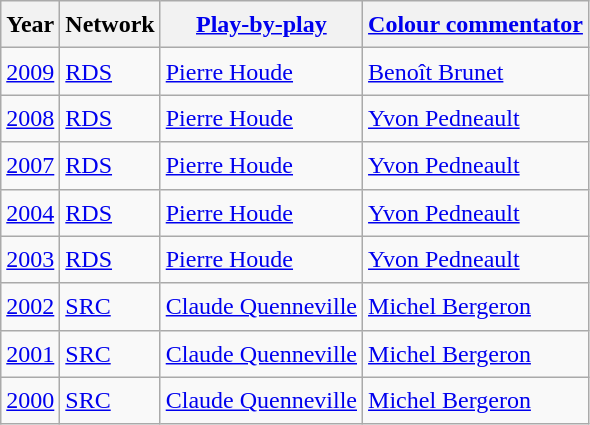<table class="wikitable sortable" style="font-size:1.00em; line-height:1.5em;">
<tr>
<th>Year</th>
<th>Network</th>
<th><a href='#'>Play-by-play</a></th>
<th><a href='#'>Colour commentator</a></th>
</tr>
<tr>
<td><a href='#'>2009</a></td>
<td><a href='#'>RDS</a></td>
<td><a href='#'>Pierre Houde</a></td>
<td><a href='#'>Benoît Brunet</a></td>
</tr>
<tr>
<td><a href='#'>2008</a></td>
<td><a href='#'>RDS</a></td>
<td><a href='#'>Pierre Houde</a></td>
<td><a href='#'>Yvon Pedneault</a></td>
</tr>
<tr>
<td><a href='#'>2007</a></td>
<td><a href='#'>RDS</a></td>
<td><a href='#'>Pierre Houde</a></td>
<td><a href='#'>Yvon Pedneault</a></td>
</tr>
<tr>
<td><a href='#'>2004</a></td>
<td><a href='#'>RDS</a></td>
<td><a href='#'>Pierre Houde</a></td>
<td><a href='#'>Yvon Pedneault</a></td>
</tr>
<tr>
<td><a href='#'>2003</a></td>
<td><a href='#'>RDS</a></td>
<td><a href='#'>Pierre Houde</a></td>
<td><a href='#'>Yvon Pedneault</a></td>
</tr>
<tr>
<td><a href='#'>2002</a></td>
<td><a href='#'>SRC</a></td>
<td><a href='#'>Claude Quenneville</a></td>
<td><a href='#'>Michel Bergeron</a></td>
</tr>
<tr>
<td><a href='#'>2001</a></td>
<td><a href='#'>SRC</a></td>
<td><a href='#'>Claude Quenneville</a></td>
<td><a href='#'>Michel Bergeron</a></td>
</tr>
<tr>
<td><a href='#'>2000</a></td>
<td><a href='#'>SRC</a></td>
<td><a href='#'>Claude Quenneville</a></td>
<td><a href='#'>Michel Bergeron</a></td>
</tr>
</table>
